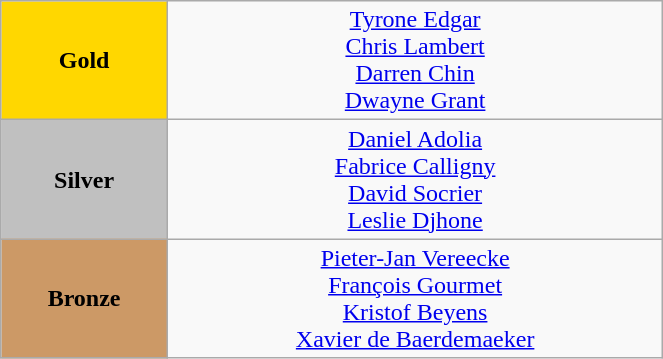<table class="wikitable" style="text-align:center; " width="35%">
<tr>
<td bgcolor="gold"><strong>Gold</strong></td>
<td><a href='#'>Tyrone Edgar</a><br><a href='#'>Chris Lambert</a><br><a href='#'>Darren Chin</a><br><a href='#'>Dwayne Grant</a><br>  <small><em></em></small></td>
</tr>
<tr>
<td bgcolor="silver"><strong>Silver</strong></td>
<td><a href='#'>Daniel Adolia</a><br><a href='#'>Fabrice Calligny</a><br><a href='#'>David Socrier</a><br><a href='#'>Leslie Djhone</a><br>  <small><em></em></small></td>
</tr>
<tr>
<td bgcolor="CC9966"><strong>Bronze</strong></td>
<td><a href='#'>Pieter-Jan Vereecke</a><br><a href='#'>François Gourmet</a><br><a href='#'>Kristof Beyens</a><br><a href='#'>Xavier de Baerdemaeker</a><br>  <small><em></em></small></td>
</tr>
</table>
